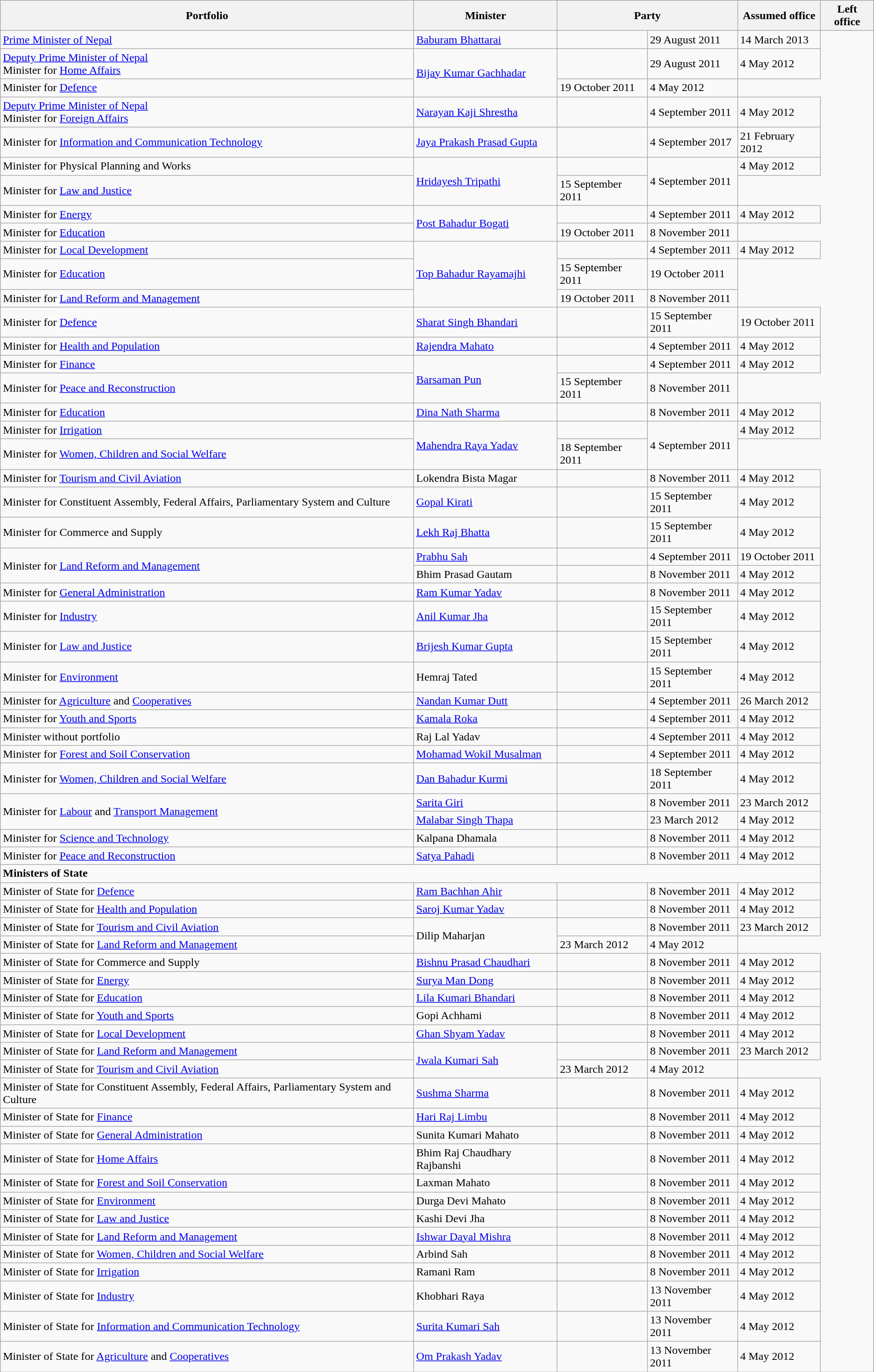<table class="wikitable">
<tr>
<th>Portfolio</th>
<th>Minister</th>
<th colspan="2">Party</th>
<th>Assumed office</th>
<th>Left office</th>
</tr>
<tr>
<td><a href='#'>Prime Minister of Nepal</a></td>
<td><a href='#'>Baburam Bhattarai</a></td>
<td></td>
<td>29 August 2011</td>
<td>14 March 2013</td>
</tr>
<tr>
<td><a href='#'>Deputy Prime Minister of Nepal</a> <br> Minister for <a href='#'>Home Affairs</a></td>
<td rowspan="2"><a href='#'>Bijay Kumar Gachhadar</a></td>
<td></td>
<td>29 August 2011</td>
<td>4 May 2012</td>
</tr>
<tr>
<td>Minister for <a href='#'>Defence</a></td>
<td>19 October 2011</td>
<td>4 May 2012</td>
</tr>
<tr>
<td><a href='#'>Deputy Prime Minister of Nepal</a> <br> Minister for <a href='#'>Foreign Affairs</a></td>
<td><a href='#'>Narayan Kaji Shrestha</a></td>
<td></td>
<td>4 September 2011</td>
<td>4 May 2012</td>
</tr>
<tr>
<td>Minister for <a href='#'>Information and Communication Technology</a></td>
<td><a href='#'>Jaya Prakash Prasad Gupta</a></td>
<td></td>
<td>4 September 2017</td>
<td>21 February 2012</td>
</tr>
<tr>
<td>Minister for Physical Planning and Works</td>
<td rowspan="2"><a href='#'>Hridayesh Tripathi</a></td>
<td></td>
<td rowspan="2">4 September 2011</td>
<td>4 May 2012</td>
</tr>
<tr>
<td>Minister for <a href='#'>Law and Justice</a></td>
<td>15 September 2011</td>
</tr>
<tr>
<td>Minister for <a href='#'>Energy</a></td>
<td rowspan="2"><a href='#'>Post Bahadur Bogati</a></td>
<td></td>
<td>4 September 2011</td>
<td>4 May 2012</td>
</tr>
<tr>
<td>Minister for <a href='#'>Education</a></td>
<td>19 October 2011</td>
<td>8 November 2011</td>
</tr>
<tr>
<td>Minister for <a href='#'>Local Development</a></td>
<td rowspan="3"><a href='#'>Top Bahadur Rayamajhi</a></td>
<td></td>
<td>4 September 2011</td>
<td>4 May 2012</td>
</tr>
<tr>
<td>Minister for <a href='#'>Education</a></td>
<td>15 September 2011</td>
<td>19 October 2011</td>
</tr>
<tr>
<td>Minister for <a href='#'>Land Reform and Management</a></td>
<td>19 October 2011</td>
<td>8 November 2011</td>
</tr>
<tr>
<td>Minister for <a href='#'>Defence</a></td>
<td><a href='#'>Sharat Singh Bhandari</a></td>
<td></td>
<td>15 September 2011</td>
<td>19 October 2011</td>
</tr>
<tr>
<td>Minister for <a href='#'>Health and Population</a></td>
<td><a href='#'>Rajendra Mahato</a></td>
<td></td>
<td>4 September 2011</td>
<td>4 May 2012</td>
</tr>
<tr>
<td>Minister for <a href='#'>Finance</a></td>
<td rowspan="2"><a href='#'>Barsaman Pun</a></td>
<td></td>
<td>4 September 2011</td>
<td>4 May 2012</td>
</tr>
<tr>
<td>Minister for <a href='#'>Peace and Reconstruction</a></td>
<td>15 September 2011</td>
<td>8 November 2011</td>
</tr>
<tr>
<td>Minister for <a href='#'>Education</a></td>
<td><a href='#'>Dina Nath Sharma</a></td>
<td></td>
<td>8 November 2011</td>
<td>4 May 2012</td>
</tr>
<tr>
<td>Minister for <a href='#'>Irrigation</a></td>
<td rowspan="2"><a href='#'>Mahendra Raya Yadav</a></td>
<td></td>
<td rowspan="2">4 September 2011</td>
<td>4 May 2012</td>
</tr>
<tr>
<td>Minister for <a href='#'>Women, Children and Social Welfare</a></td>
<td>18 September 2011</td>
</tr>
<tr>
<td>Minister for <a href='#'>Tourism and Civil Aviation</a></td>
<td>Lokendra Bista Magar</td>
<td></td>
<td>8 November 2011</td>
<td>4 May 2012</td>
</tr>
<tr>
<td>Minister for Constituent Assembly, Federal Affairs, Parliamentary System and Culture</td>
<td><a href='#'>Gopal Kirati</a></td>
<td></td>
<td>15 September 2011</td>
<td>4 May 2012</td>
</tr>
<tr>
<td>Minister for Commerce and Supply</td>
<td><a href='#'>Lekh Raj Bhatta</a></td>
<td></td>
<td>15 September 2011</td>
<td>4 May 2012</td>
</tr>
<tr>
<td rowspan="2">Minister for <a href='#'>Land Reform and Management</a></td>
<td><a href='#'>Prabhu Sah</a></td>
<td></td>
<td>4 September 2011</td>
<td>19 October 2011</td>
</tr>
<tr>
<td>Bhim Prasad Gautam</td>
<td></td>
<td>8 November 2011</td>
<td>4 May 2012</td>
</tr>
<tr>
<td>Minister for <a href='#'>General Administration</a></td>
<td><a href='#'>Ram Kumar Yadav</a></td>
<td></td>
<td>8 November 2011</td>
<td>4 May 2012</td>
</tr>
<tr>
<td>Minister for <a href='#'>Industry</a></td>
<td><a href='#'>Anil Kumar Jha</a></td>
<td></td>
<td>15 September 2011</td>
<td>4 May 2012</td>
</tr>
<tr>
<td>Minister for <a href='#'>Law and Justice</a></td>
<td><a href='#'>Brijesh Kumar Gupta</a></td>
<td></td>
<td>15 September 2011</td>
<td>4 May 2012</td>
</tr>
<tr>
<td>Minister for <a href='#'>Environment</a></td>
<td>Hemraj Tated</td>
<td></td>
<td>15 September 2011</td>
<td>4 May 2012</td>
</tr>
<tr>
<td>Minister for <a href='#'>Agriculture</a> and <a href='#'>Cooperatives</a></td>
<td><a href='#'>Nandan Kumar Dutt</a></td>
<td></td>
<td>4 September 2011</td>
<td>26 March 2012</td>
</tr>
<tr>
<td>Minister for <a href='#'>Youth and Sports</a></td>
<td><a href='#'>Kamala Roka</a></td>
<td></td>
<td>4 September 2011</td>
<td>4 May 2012</td>
</tr>
<tr>
<td>Minister without portfolio</td>
<td>Raj Lal Yadav</td>
<td></td>
<td>4 September 2011</td>
<td>4 May 2012</td>
</tr>
<tr>
<td>Minister for <a href='#'>Forest and Soil Conservation</a></td>
<td><a href='#'>Mohamad Wokil Musalman</a></td>
<td></td>
<td>4 September 2011</td>
<td>4 May 2012</td>
</tr>
<tr>
<td>Minister for <a href='#'>Women, Children and Social Welfare</a></td>
<td><a href='#'>Dan Bahadur Kurmi</a></td>
<td></td>
<td>18 September 2011</td>
<td>4 May 2012</td>
</tr>
<tr>
<td rowspan="2">Minister for <a href='#'>Labour</a> and <a href='#'>Transport Management</a></td>
<td><a href='#'>Sarita Giri</a></td>
<td></td>
<td>8 November 2011</td>
<td>23 March 2012</td>
</tr>
<tr>
<td><a href='#'>Malabar Singh Thapa</a></td>
<td></td>
<td>23 March 2012</td>
<td>4 May 2012</td>
</tr>
<tr>
<td>Minister for <a href='#'>Science and Technology</a></td>
<td>Kalpana Dhamala</td>
<td></td>
<td>8 November 2011</td>
<td>4 May 2012</td>
</tr>
<tr>
<td>Minister for <a href='#'>Peace and Reconstruction</a></td>
<td><a href='#'>Satya Pahadi</a></td>
<td></td>
<td>8 November 2011</td>
<td>4 May 2012</td>
</tr>
<tr>
<td colspan="5"><strong>Ministers of State</strong></td>
</tr>
<tr>
<td>Minister of State for <a href='#'>Defence</a></td>
<td><a href='#'>Ram Bachhan Ahir</a></td>
<td></td>
<td>8 November 2011</td>
<td>4 May 2012</td>
</tr>
<tr>
<td>Minister of State for <a href='#'>Health and Population</a></td>
<td><a href='#'>Saroj Kumar Yadav</a></td>
<td></td>
<td>8 November 2011</td>
<td>4 May 2012</td>
</tr>
<tr>
<td>Minister of State for <a href='#'>Tourism and Civil Aviation</a></td>
<td rowspan="2">Dilip Maharjan</td>
<td></td>
<td>8 November 2011</td>
<td>23 March 2012</td>
</tr>
<tr>
<td>Minister of State for <a href='#'>Land Reform and Management</a></td>
<td>23 March 2012</td>
<td>4 May 2012</td>
</tr>
<tr>
<td>Minister of State for Commerce and Supply</td>
<td><a href='#'>Bishnu Prasad Chaudhari</a></td>
<td></td>
<td>8 November 2011</td>
<td>4 May 2012</td>
</tr>
<tr>
<td>Minister of State for <a href='#'>Energy</a></td>
<td><a href='#'>Surya Man Dong</a></td>
<td></td>
<td>8 November 2011</td>
<td>4 May 2012</td>
</tr>
<tr>
<td>Minister of State for <a href='#'>Education</a></td>
<td><a href='#'>Lila Kumari Bhandari</a></td>
<td></td>
<td>8 November 2011</td>
<td>4 May 2012</td>
</tr>
<tr>
<td>Minister of State for <a href='#'>Youth and Sports</a></td>
<td>Gopi Achhami</td>
<td></td>
<td>8 November 2011</td>
<td>4 May 2012</td>
</tr>
<tr>
<td>Minister of State for <a href='#'>Local Development</a></td>
<td><a href='#'>Ghan Shyam Yadav</a></td>
<td></td>
<td>8 November 2011</td>
<td>4 May 2012</td>
</tr>
<tr>
<td>Minister of State for <a href='#'>Land Reform and Management</a></td>
<td rowspan="2"><a href='#'>Jwala Kumari Sah</a></td>
<td></td>
<td>8 November 2011</td>
<td>23 March 2012</td>
</tr>
<tr>
<td>Minister of State for <a href='#'>Tourism and Civil Aviation</a></td>
<td>23 March 2012</td>
<td>4 May 2012</td>
</tr>
<tr>
<td>Minister of State for Constituent Assembly, Federal Affairs, Parliamentary System and Culture</td>
<td><a href='#'>Sushma Sharma</a></td>
<td></td>
<td>8 November 2011</td>
<td>4 May 2012</td>
</tr>
<tr>
<td>Minister of State for <a href='#'>Finance</a></td>
<td><a href='#'>Hari Raj Limbu</a></td>
<td></td>
<td>8 November 2011</td>
<td>4 May 2012</td>
</tr>
<tr>
<td>Minister of State for <a href='#'>General Administration</a></td>
<td>Sunita Kumari Mahato</td>
<td></td>
<td>8 November 2011</td>
<td>4 May 2012</td>
</tr>
<tr>
<td>Minister of State for <a href='#'>Home Affairs</a></td>
<td>Bhim Raj Chaudhary Rajbanshi</td>
<td></td>
<td>8 November 2011</td>
<td>4 May 2012</td>
</tr>
<tr>
<td>Minister of State for <a href='#'>Forest and Soil Conservation</a></td>
<td>Laxman Mahato</td>
<td></td>
<td>8 November 2011</td>
<td>4 May 2012</td>
</tr>
<tr>
<td>Minister of State for <a href='#'>Environment</a></td>
<td>Durga Devi Mahato</td>
<td></td>
<td>8 November 2011</td>
<td>4 May 2012</td>
</tr>
<tr>
<td>Minister of State for <a href='#'>Law and Justice</a></td>
<td>Kashi Devi Jha</td>
<td></td>
<td>8 November 2011</td>
<td>4 May 2012</td>
</tr>
<tr>
<td>Minister of State for <a href='#'>Land Reform and Management</a></td>
<td><a href='#'>Ishwar Dayal Mishra</a></td>
<td></td>
<td>8 November 2011</td>
<td>4 May 2012</td>
</tr>
<tr>
<td>Minister of State for <a href='#'>Women, Children and Social Welfare</a></td>
<td>Arbind Sah</td>
<td></td>
<td>8 November 2011</td>
<td>4 May 2012</td>
</tr>
<tr>
<td>Minister of State for <a href='#'>Irrigation</a></td>
<td>Ramani Ram</td>
<td></td>
<td>8 November 2011</td>
<td>4 May 2012</td>
</tr>
<tr>
<td>Minister of State for <a href='#'>Industry</a></td>
<td>Khobhari Raya</td>
<td></td>
<td>13 November 2011</td>
<td>4 May 2012</td>
</tr>
<tr>
<td>Minister of State for <a href='#'>Information and Communication Technology</a></td>
<td><a href='#'>Surita Kumari Sah</a></td>
<td></td>
<td>13 November 2011</td>
<td>4 May 2012</td>
</tr>
<tr>
<td>Minister of State for <a href='#'>Agriculture</a> and <a href='#'>Cooperatives</a></td>
<td><a href='#'>Om Prakash Yadav</a></td>
<td></td>
<td>13 November 2011</td>
<td>4 May 2012</td>
</tr>
</table>
